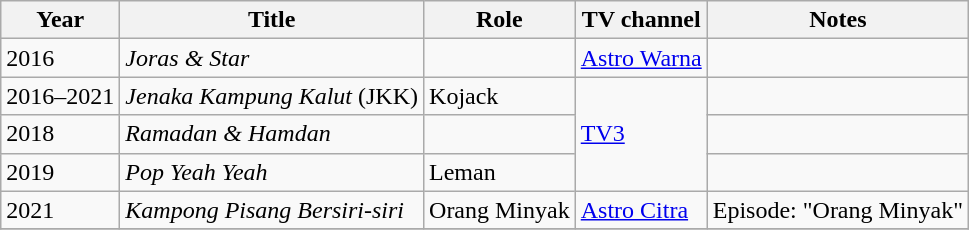<table class="wikitable">
<tr>
<th>Year</th>
<th>Title</th>
<th>Role</th>
<th>TV channel</th>
<th>Notes</th>
</tr>
<tr>
<td>2016</td>
<td><em>Joras & Star</em></td>
<td></td>
<td><a href='#'>Astro Warna</a></td>
<td></td>
</tr>
<tr>
<td>2016–2021</td>
<td><em>Jenaka Kampung Kalut</em> (JKK)</td>
<td>Kojack</td>
<td rowspan="3"><a href='#'>TV3</a></td>
<td></td>
</tr>
<tr>
<td>2018</td>
<td><em>Ramadan & Hamdan</em></td>
<td></td>
<td></td>
</tr>
<tr>
<td>2019</td>
<td><em>Pop Yeah Yeah</em></td>
<td>Leman</td>
<td></td>
</tr>
<tr>
<td>2021</td>
<td><em>Kampong Pisang Bersiri-siri</em></td>
<td>Orang Minyak</td>
<td><a href='#'>Astro Citra</a></td>
<td>Episode: "Orang Minyak"</td>
</tr>
<tr>
</tr>
</table>
